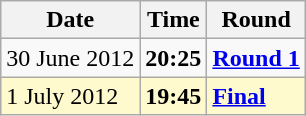<table class="wikitable">
<tr>
<th>Date</th>
<th>Time</th>
<th>Round</th>
</tr>
<tr>
<td>30 June 2012</td>
<td><strong>20:25</strong></td>
<td><strong><a href='#'>Round 1</a></strong></td>
</tr>
<tr style=background:lemonchiffon>
<td>1 July 2012</td>
<td><strong>19:45</strong></td>
<td><strong><a href='#'>Final</a></strong></td>
</tr>
</table>
